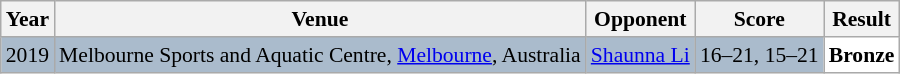<table class="sortable wikitable" style="font-size: 90%;">
<tr>
<th>Year</th>
<th>Venue</th>
<th>Opponent</th>
<th>Score</th>
<th>Result</th>
</tr>
<tr style="background:#AABBCC">
<td align="center">2019</td>
<td align="left">Melbourne Sports and Aquatic Centre, <a href='#'>Melbourne</a>, Australia</td>
<td align="left"> <a href='#'>Shaunna Li</a></td>
<td align="left">16–21, 15–21</td>
<td style="text-align:left; background:white"> <strong>Bronze</strong></td>
</tr>
</table>
